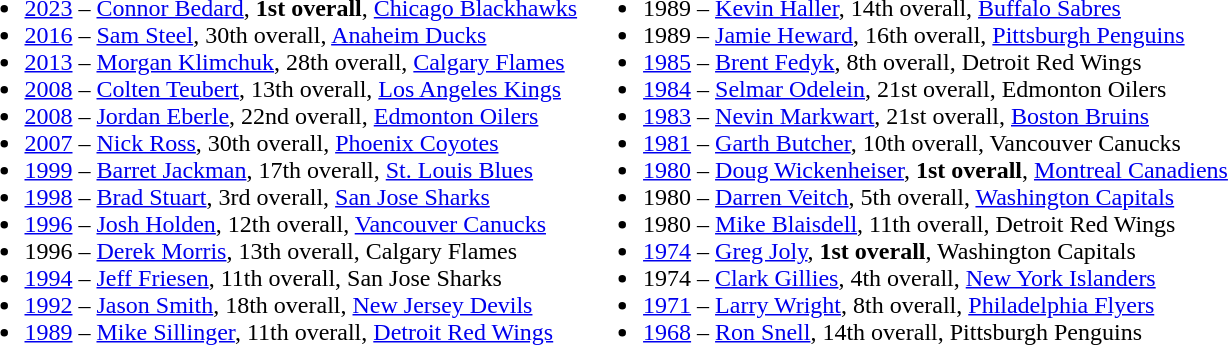<table>
<tr>
<td><br><ul><li><a href='#'>2023</a> – <a href='#'>Connor Bedard</a>, <strong>1st overall</strong>, <a href='#'>Chicago Blackhawks</a></li><li><a href='#'>2016</a> – <a href='#'>Sam Steel</a>, 30th overall, <a href='#'>Anaheim Ducks</a></li><li><a href='#'>2013</a> – <a href='#'>Morgan Klimchuk</a>, 28th overall, <a href='#'>Calgary Flames</a></li><li><a href='#'>2008</a> – <a href='#'>Colten Teubert</a>, 13th overall, <a href='#'>Los Angeles Kings</a></li><li><a href='#'>2008</a> – <a href='#'>Jordan Eberle</a>, 22nd overall, <a href='#'>Edmonton Oilers</a></li><li><a href='#'>2007</a> – <a href='#'>Nick Ross</a>, 30th overall, <a href='#'>Phoenix Coyotes</a></li><li><a href='#'>1999</a> – <a href='#'>Barret Jackman</a>, 17th overall, <a href='#'>St. Louis Blues</a></li><li><a href='#'>1998</a> – <a href='#'>Brad Stuart</a>, 3rd overall, <a href='#'>San Jose Sharks</a></li><li><a href='#'>1996</a> – <a href='#'>Josh Holden</a>, 12th overall, <a href='#'>Vancouver Canucks</a></li><li>1996 – <a href='#'>Derek Morris</a>, 13th overall, Calgary Flames</li><li><a href='#'>1994</a> – <a href='#'>Jeff Friesen</a>, 11th overall, San Jose Sharks</li><li><a href='#'>1992</a> – <a href='#'>Jason Smith</a>, 18th overall, <a href='#'>New Jersey Devils</a></li><li><a href='#'>1989</a> – <a href='#'>Mike Sillinger</a>, 11th overall, <a href='#'>Detroit Red Wings</a></li></ul></td>
<td><br><ul><li>1989 – <a href='#'>Kevin Haller</a>, 14th overall, <a href='#'>Buffalo Sabres</a></li><li>1989 – <a href='#'>Jamie Heward</a>, 16th overall, <a href='#'>Pittsburgh Penguins</a></li><li><a href='#'>1985</a> – <a href='#'>Brent Fedyk</a>, 8th overall, Detroit Red Wings</li><li><a href='#'>1984</a> – <a href='#'>Selmar Odelein</a>, 21st overall, Edmonton Oilers</li><li><a href='#'>1983</a> – <a href='#'>Nevin Markwart</a>, 21st overall, <a href='#'>Boston Bruins</a></li><li><a href='#'>1981</a> – <a href='#'>Garth Butcher</a>, 10th overall, Vancouver Canucks</li><li><a href='#'>1980</a> – <a href='#'>Doug Wickenheiser</a>, <strong>1st overall</strong>, <a href='#'>Montreal Canadiens</a></li><li>1980 – <a href='#'>Darren Veitch</a>, 5th overall, <a href='#'>Washington Capitals</a></li><li>1980 – <a href='#'>Mike Blaisdell</a>, 11th overall, Detroit Red Wings</li><li><a href='#'>1974</a> – <a href='#'>Greg Joly</a>, <strong>1st overall</strong>, Washington Capitals</li><li>1974 – <a href='#'>Clark Gillies</a>, 4th overall, <a href='#'>New York Islanders</a></li><li><a href='#'>1971</a> – <a href='#'>Larry Wright</a>, 8th overall, <a href='#'>Philadelphia Flyers</a></li><li><a href='#'>1968</a> – <a href='#'>Ron Snell</a>, 14th overall, Pittsburgh Penguins</li></ul></td>
</tr>
</table>
